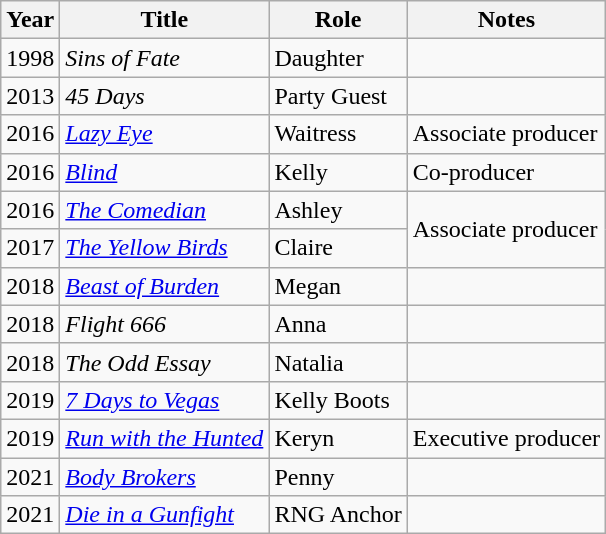<table class="wikitable sortable">
<tr>
<th>Year</th>
<th>Title</th>
<th>Role</th>
<th>Notes</th>
</tr>
<tr>
<td>1998</td>
<td><em>Sins of Fate</em></td>
<td>Daughter</td>
<td></td>
</tr>
<tr>
<td>2013</td>
<td><em>45 Days</em></td>
<td>Party Guest</td>
<td></td>
</tr>
<tr>
<td>2016</td>
<td><a href='#'><em>Lazy Eye</em></a></td>
<td>Waitress</td>
<td>Associate producer</td>
</tr>
<tr>
<td>2016</td>
<td><a href='#'><em>Blind</em></a></td>
<td>Kelly</td>
<td>Co-producer</td>
</tr>
<tr>
<td>2016</td>
<td><a href='#'><em>The Comedian</em></a></td>
<td>Ashley</td>
<td rowspan="2">Associate producer</td>
</tr>
<tr>
<td>2017</td>
<td><a href='#'><em>The Yellow Birds</em></a></td>
<td>Claire</td>
</tr>
<tr>
<td>2018</td>
<td><a href='#'><em>Beast of Burden</em></a></td>
<td>Megan</td>
<td></td>
</tr>
<tr>
<td>2018</td>
<td><em>Flight 666</em></td>
<td>Anna</td>
<td></td>
</tr>
<tr>
<td>2018</td>
<td><em>The Odd Essay</em></td>
<td>Natalia</td>
<td></td>
</tr>
<tr>
<td>2019</td>
<td><em><a href='#'>7 Days to Vegas</a></em></td>
<td>Kelly Boots</td>
<td></td>
</tr>
<tr>
<td>2019</td>
<td><a href='#'><em>Run with the Hunted</em></a></td>
<td>Keryn</td>
<td>Executive producer</td>
</tr>
<tr>
<td>2021</td>
<td><em><a href='#'>Body Brokers</a></em></td>
<td>Penny</td>
<td></td>
</tr>
<tr>
<td>2021</td>
<td><em><a href='#'>Die in a Gunfight</a></em></td>
<td>RNG Anchor</td>
<td></td>
</tr>
</table>
